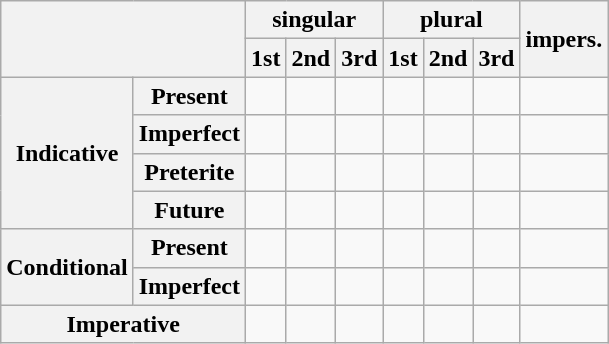<table class="wikitable">
<tr>
<th rowspan="2" colspan="2"></th>
<th colspan="3">singular</th>
<th colspan="3">plural</th>
<th rowspan="2">impers.</th>
</tr>
<tr>
<th>1st</th>
<th>2nd</th>
<th>3rd</th>
<th>1st</th>
<th>2nd</th>
<th>3rd</th>
</tr>
<tr>
<th rowspan="4">Indicative</th>
<th>Present</th>
<td></td>
<td></td>
<td></td>
<td></td>
<td></td>
<td></td>
<td></td>
</tr>
<tr>
<th>Imperfect</th>
<td></td>
<td></td>
<td></td>
<td></td>
<td></td>
<td></td>
<td></td>
</tr>
<tr>
<th>Preterite</th>
<td></td>
<td></td>
<td></td>
<td></td>
<td></td>
<td></td>
<td></td>
</tr>
<tr>
<th>Future</th>
<td></td>
<td></td>
<td></td>
<td></td>
<td></td>
<td></td>
<td></td>
</tr>
<tr>
<th rowspan="2">Conditional</th>
<th>Present</th>
<td></td>
<td></td>
<td></td>
<td></td>
<td></td>
<td></td>
<td></td>
</tr>
<tr>
<th>Imperfect</th>
<td></td>
<td></td>
<td></td>
<td></td>
<td></td>
<td></td>
<td></td>
</tr>
<tr>
<th colspan="2">Imperative</th>
<td></td>
<td></td>
<td></td>
<td></td>
<td></td>
<td></td>
<td></td>
</tr>
</table>
